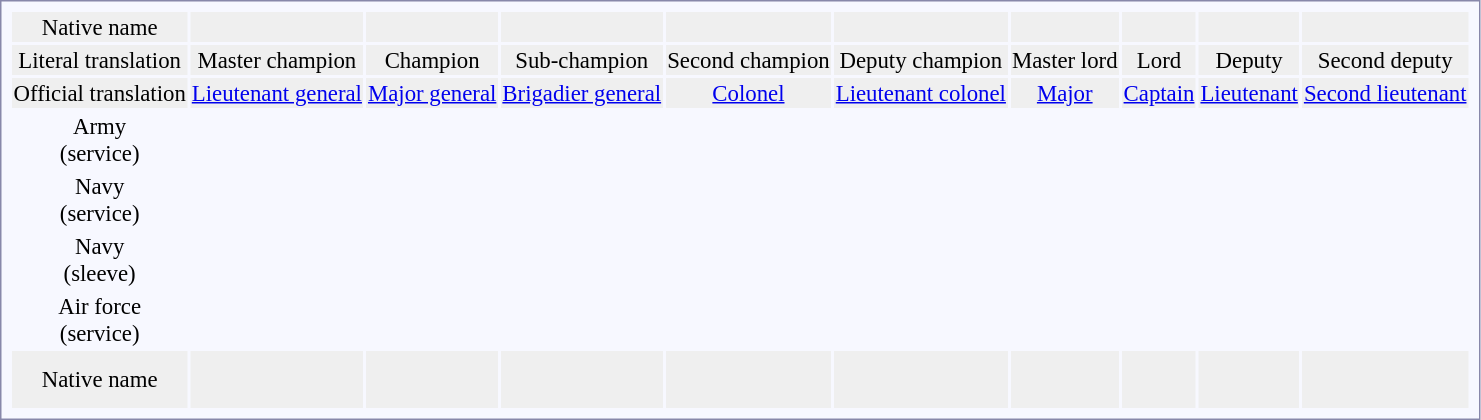<table style="border:1px solid #8888aa; background-color:#f7f8ff; padding:5px; font-size:95%; margin: 0px 12px 12px 0px;">
<tr style="text-align:center; background:#efefef;">
<td>Native name</td>
<td colspan=6><br></td>
<td colspan=2><br></td>
<td colspan=2><br></td>
<td colspan=2><br></td>
<td colspan=2><br></td>
<td colspan=2><br></td>
<td colspan=2><br></td>
<td colspan=3><br></td>
<td colspan=3><br></td>
</tr>
<tr style="text-align:center; background:#efefef;">
<td>Literal translation</td>
<td colspan=6>Master champion</td>
<td colspan=2>Champion</td>
<td colspan=2>Sub-champion</td>
<td colspan=2>Second champion</td>
<td colspan=2>Deputy champion</td>
<td colspan=2>Master lord</td>
<td colspan=2>Lord</td>
<td colspan=3>Deputy</td>
<td colspan=3>Second deputy</td>
</tr>
<tr style="text-align:center; background:#efefef;">
<td>Official translation</td>
<td colspan=6><a href='#'>Lieutenant general</a></td>
<td colspan=2><a href='#'>Major general</a></td>
<td colspan=2><a href='#'>Brigadier general</a></td>
<td colspan=2><a href='#'>Colonel</a></td>
<td colspan=2><a href='#'>Lieutenant colonel</a></td>
<td colspan=2><a href='#'>Major</a></td>
<td colspan=2><a href='#'>Captain</a></td>
<td colspan=3><a href='#'>Lieutenant</a></td>
<td colspan=3><a href='#'>Second lieutenant</a></td>
</tr>
<tr style="text-align:center;">
<td>Army<br>(service)</td>
<td colspan=6></td>
<td colspan=2></td>
<td colspan=2></td>
<td colspan=2></td>
<td colspan=2></td>
<td colspan=2></td>
<td colspan=2></td>
<td colspan=3></td>
<td colspan=3></td>
</tr>
<tr style="text-align:center;">
<td>Navy<br>(service)</td>
<td colspan=6></td>
<td colspan=2></td>
<td colspan=2></td>
<td colspan=2></td>
<td colspan=2></td>
<td colspan=2></td>
<td colspan=2></td>
<td colspan=3></td>
<td colspan=3></td>
</tr>
<tr style="text-align:center;">
<td>Navy<br>(sleeve)</td>
<td colspan=6></td>
<td colspan=2></td>
<td colspan=2></td>
<td colspan=2></td>
<td colspan=2></td>
<td colspan=2></td>
<td colspan=2></td>
<td colspan=3></td>
<td colspan=3></td>
</tr>
<tr style="text-align:center;">
<td>Air force<br>(service)</td>
<td colspan=6></td>
<td colspan=2></td>
<td colspan=2></td>
<td colspan=2></td>
<td colspan=2></td>
<td colspan=2></td>
<td colspan=2></td>
<td colspan=3></td>
<td colspan=3></td>
</tr>
<tr style="text-align:center; background:#efefef;">
<td>Native name</td>
<td colspan=6><br></td>
<td colspan=2><br></td>
<td colspan=2><br></td>
<td colspan=2><br></td>
<td colspan=2><br></td>
<td colspan=2><br></td>
<td colspan=2><br></td>
<td colspan=3><br></td>
<td colspan=3><br><br></td>
</tr>
</table>
